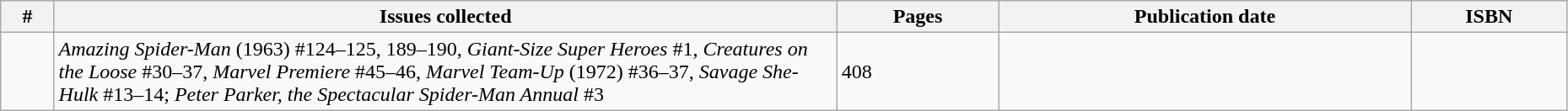<table class="wikitable sortable" width=98%>
<tr>
<th class="unsortable">#</th>
<th class="unsortable" width="50%">Issues collected</th>
<th>Pages</th>
<th>Publication date</th>
<th class="unsortable">ISBN</th>
</tr>
<tr>
<td></td>
<td><em>Amazing Spider-Man</em> (1963) #124–125, 189–190, <em>Giant-Size Super Heroes</em> #1, <em>Creatures on the Loose</em> #30–37, <em>Marvel Premiere</em> #45–46, <em>Marvel Team-Up</em> (1972) #36–37, <em>Savage She-Hulk</em> #13–14; <em>Peter Parker, the Spectacular Spider-Man Annual</em> #3</td>
<td>408</td>
<td></td>
<td></td>
</tr>
</table>
